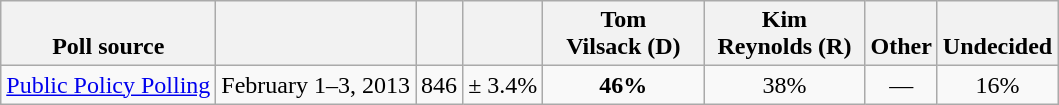<table class="wikitable" style="text-align:center">
<tr valign= bottom>
<th>Poll source</th>
<th></th>
<th></th>
<th></th>
<th style="width:100px;">Tom<br>Vilsack (D)</th>
<th style="width:100px;">Kim<br>Reynolds (R)</th>
<th>Other</th>
<th>Undecided</th>
</tr>
<tr>
<td align=left><a href='#'>Public Policy Polling</a></td>
<td>February 1–3, 2013</td>
<td>846</td>
<td>± 3.4%</td>
<td><strong>46%</strong></td>
<td>38%</td>
<td>—</td>
<td>16%</td>
</tr>
</table>
